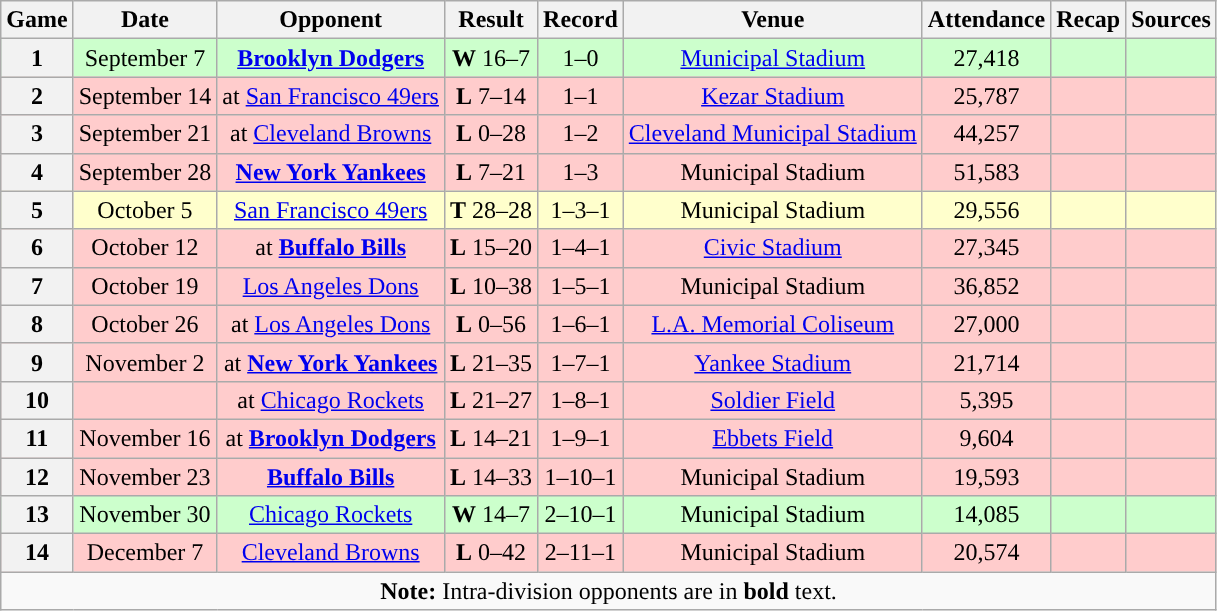<table class="wikitable" style="text-align:center">
<tr>
<th>Game</th>
<th>Date</th>
<th>Opponent</th>
<th>Result</th>
<th>Record</th>
<th>Venue</th>
<th>Attendance</th>
<th>Recap</th>
<th>Sources</th>
</tr>
<tr style="background:#cfc">
<th>1</th>
<td>September 7</td>
<td><strong><a href='#'>Brooklyn Dodgers</a></strong></td>
<td><strong>W</strong> 16–7</td>
<td>1–0</td>
<td><a href='#'>Municipal Stadium</a></td>
<td>27,418</td>
<td></td>
<td></td>
</tr>
<tr style="background:#fcc">
<th>2</th>
<td>September 14</td>
<td>at <a href='#'>San Francisco 49ers</a></td>
<td><strong>L</strong> 7–14</td>
<td>1–1</td>
<td><a href='#'>Kezar Stadium</a></td>
<td>25,787</td>
<td></td>
<td></td>
</tr>
<tr style="background:#fcc">
<th>3</th>
<td>September 21</td>
<td>at <a href='#'>Cleveland Browns</a></td>
<td><strong>L</strong> 0–28</td>
<td>1–2</td>
<td><a href='#'>Cleveland Municipal Stadium</a></td>
<td>44,257</td>
<td></td>
<td></td>
</tr>
<tr style="background:#fcc">
<th>4</th>
<td>September 28</td>
<td><strong><a href='#'>New York Yankees</a></strong></td>
<td><strong>L</strong> 7–21</td>
<td>1–3</td>
<td>Municipal Stadium</td>
<td>51,583</td>
<td></td>
<td></td>
</tr>
<tr style="background:#ffc">
<th>5</th>
<td>October 5</td>
<td><a href='#'>San Francisco 49ers</a></td>
<td><strong>T</strong> 28–28</td>
<td>1–3–1</td>
<td>Municipal Stadium</td>
<td>29,556</td>
<td></td>
<td></td>
</tr>
<tr style="background:#fcc">
<th>6</th>
<td>October 12</td>
<td>at <strong><a href='#'>Buffalo Bills</a></strong></td>
<td><strong>L</strong> 15–20</td>
<td>1–4–1</td>
<td><a href='#'>Civic Stadium</a></td>
<td>27,345</td>
<td></td>
<td></td>
</tr>
<tr style="background:#fcc">
<th>7</th>
<td>October 19</td>
<td><a href='#'>Los Angeles Dons</a></td>
<td><strong>L</strong> 10–38</td>
<td>1–5–1</td>
<td>Municipal Stadium</td>
<td>36,852</td>
<td></td>
<td></td>
</tr>
<tr style="background:#fcc">
<th>8</th>
<td>October 26</td>
<td>at <a href='#'>Los Angeles Dons</a></td>
<td><strong>L</strong> 0–56</td>
<td>1–6–1</td>
<td><a href='#'>L.A. Memorial Coliseum</a></td>
<td>27,000</td>
<td></td>
<td></td>
</tr>
<tr style="background:#fcc">
<th>9</th>
<td>November 2</td>
<td>at <strong><a href='#'>New York Yankees</a></strong></td>
<td><strong>L</strong> 21–35</td>
<td>1–7–1</td>
<td><a href='#'>Yankee Stadium</a></td>
<td>21,714</td>
<td></td>
<td></td>
</tr>
<tr style="background:#fcc">
<th>10</th>
<td></td>
<td>at <a href='#'>Chicago Rockets</a></td>
<td><strong>L</strong> 21–27</td>
<td>1–8–1</td>
<td><a href='#'>Soldier Field</a></td>
<td>5,395</td>
<td></td>
<td></td>
</tr>
<tr style="background:#fcc">
<th>11</th>
<td>November 16</td>
<td>at <strong><a href='#'>Brooklyn Dodgers</a></strong></td>
<td><strong>L</strong> 14–21</td>
<td>1–9–1</td>
<td><a href='#'>Ebbets Field</a></td>
<td>9,604</td>
<td></td>
<td></td>
</tr>
<tr style="background:#fcc">
<th>12</th>
<td>November 23</td>
<td><strong><a href='#'>Buffalo Bills</a></strong></td>
<td><strong>L</strong> 14–33</td>
<td>1–10–1</td>
<td>Municipal Stadium</td>
<td>19,593</td>
<td></td>
<td></td>
</tr>
<tr style="background:#cfc">
<th>13</th>
<td>November 30</td>
<td><a href='#'>Chicago Rockets</a></td>
<td><strong>W</strong> 14–7</td>
<td>2–10–1</td>
<td>Municipal Stadium</td>
<td>14,085</td>
<td></td>
<td></td>
</tr>
<tr style="background:#fcc">
<th>14</th>
<td>December 7</td>
<td><a href='#'>Cleveland Browns</a></td>
<td><strong>L</strong> 0–42</td>
<td>2–11–1</td>
<td>Municipal Stadium</td>
<td>20,574</td>
<td></td>
<td></td>
</tr>
<tr>
<td colspan="10"><strong>Note:</strong> Intra-division opponents are in <strong>bold</strong> text.</td>
</tr>
</table>
